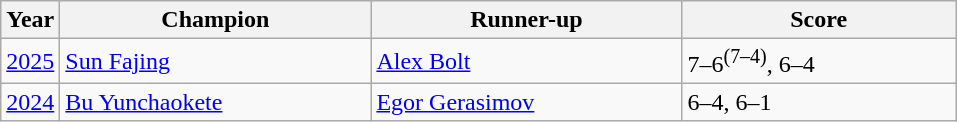<table class="wikitable" style="font-size:100%">
<tr>
<th>Year</th>
<th width="200">Champion</th>
<th width="200">Runner-up</th>
<th width="175">Score</th>
</tr>
<tr>
<td><a href='#'>2025</a></td>
<td> <a href='#'>Sun Fajing</a></td>
<td> <a href='#'>Alex Bolt</a></td>
<td>7–6<sup>(7–4)</sup>, 6–4</td>
</tr>
<tr>
<td><a href='#'>2024</a></td>
<td> <a href='#'>Bu Yunchaokete</a></td>
<td> <a href='#'>Egor Gerasimov</a></td>
<td>6–4, 6–1</td>
</tr>
</table>
